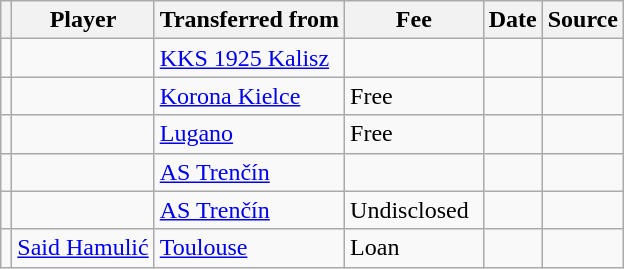<table class="wikitable plainrowheaders sortable">
<tr>
<th></th>
<th scope="col">Player</th>
<th>Transferred from</th>
<th style="width: 85px;">Fee</th>
<th scope="col">Date</th>
<th scope="col">Source</th>
</tr>
<tr>
<td align="center"></td>
<td></td>
<td> <a href='#'>KKS 1925 Kalisz</a></td>
<td></td>
<td></td>
<td></td>
</tr>
<tr>
<td align="center"></td>
<td></td>
<td> <a href='#'>Korona Kielce</a></td>
<td>Free</td>
<td></td>
<td></td>
</tr>
<tr>
<td align="center"></td>
<td></td>
<td> <a href='#'>Lugano</a></td>
<td>Free</td>
<td></td>
<td></td>
</tr>
<tr>
<td align="center"></td>
<td></td>
<td> <a href='#'>AS Trenčín</a></td>
<td></td>
<td></td>
<td></td>
</tr>
<tr>
<td align="center"></td>
<td></td>
<td> <a href='#'>AS Trenčín</a></td>
<td>Undisclosed</td>
<td></td>
<td></td>
</tr>
<tr>
<td align="center"></td>
<td> <a href='#'>Said Hamulić</a></td>
<td> <a href='#'>Toulouse</a></td>
<td>Loan</td>
<td></td>
<td></td>
</tr>
</table>
